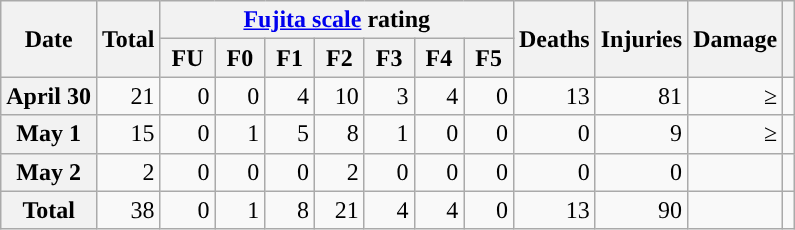<table class="wikitable sortable" style="margin: 1em auto 1em auto;float:left">
<tr>
<th scope="col" rowspan="2">Date</th>
<th scope="col" rowspan="2" align="center">Total</th>
<th scope="col" colspan="7" align="center"><a href='#'>Fujita scale</a> rating</th>
<th scope="col" rowspan="2" align="center">Deaths</th>
<th scope="col" rowspan="2" align="center">Injuries</th>
<th scope="col" rowspan="2" align="center">Damage</th>
<th scope="col" rowspan="2" align="center" class="unsortable"></th>
</tr>
<tr>
<th scope="col" align="center"> FU </th>
<th scope="col" align="center"> F0 </th>
<th scope="col" align="center"> F1 </th>
<th scope="col" align="center"> F2 </th>
<th scope="col" align="center"> F3 </th>
<th scope="col" align="center"> F4 </th>
<th scope="col" align="center"> F5 </th>
</tr>
<tr>
<th scope="row">April 30</th>
<td align="right">21</td>
<td align="right">0</td>
<td align="right">0</td>
<td align="right">4</td>
<td align="right">10</td>
<td align="right">3</td>
<td align="right">4</td>
<td align="right">0</td>
<td align="right">13</td>
<td align="right">81</td>
<td align="right">≥</td>
<td></td>
</tr>
<tr>
<th scope="row">May 1</th>
<td align="right">15</td>
<td align="right">0</td>
<td align="right">1</td>
<td align="right">5</td>
<td align="right">8</td>
<td align="right">1</td>
<td align="right">0</td>
<td align="right">0</td>
<td align="right">0</td>
<td align="right">9</td>
<td align="right">≥</td>
<td></td>
</tr>
<tr>
<th scope="row">May 2</th>
<td align="right">2</td>
<td align="right">0</td>
<td align="right">0</td>
<td align="right">0</td>
<td align="right">2</td>
<td align="right">0</td>
<td align="right">0</td>
<td align="right">0</td>
<td align="right">0</td>
<td align="right">0</td>
<td align="right"></td>
<td></td>
</tr>
<tr class="sortbottom">
<th scope="row">Total</th>
<td align="right">38</td>
<td align="right">0</td>
<td align="right">1</td>
<td align="right">8</td>
<td align="right">21</td>
<td align="right">4</td>
<td align="right">4</td>
<td align="right">0</td>
<td align="right">13</td>
<td align="right">90</td>
<td align="right"></td>
<td></td>
</tr>
</table>
